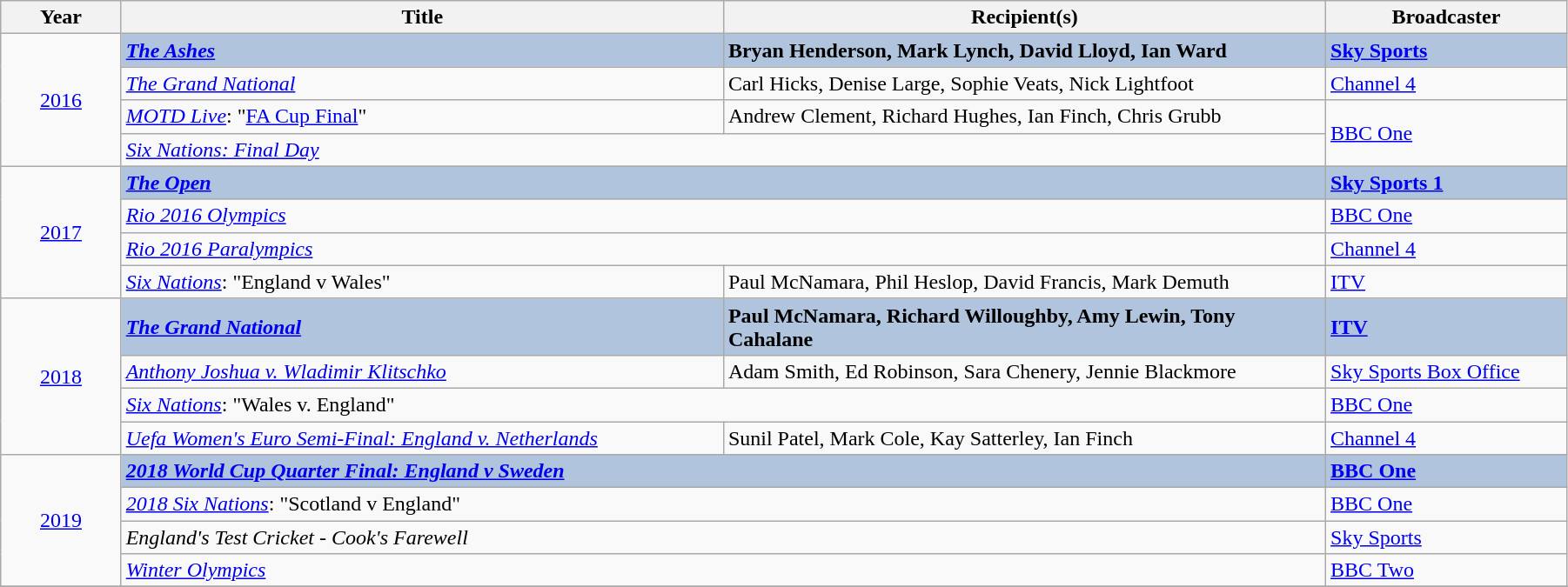<table class="wikitable" width="95%">
<tr>
<th width=5%>Year</th>
<th width=25%>Title</th>
<th width=25%><strong>Recipient(s)</strong></th>
<th width=10%><strong>Broadcaster</strong></th>
</tr>
<tr>
<td rowspan="4" style="text-align:center;"><a href='#'>2016</a></td>
<td style="background:#B0C4DE;"><strong><em><a href='#'>The Ashes</a></em></strong></td>
<td style="background:#B0C4DE;"><strong>Bryan Henderson, Mark Lynch, David Lloyd, Ian Ward</strong></td>
<td style="background:#B0C4DE;"><strong><a href='#'>Sky Sports</a></strong></td>
</tr>
<tr>
<td><em><a href='#'>The Grand National</a></em></td>
<td>Carl Hicks, Denise Large, Sophie Veats, Nick Lightfoot</td>
<td><a href='#'>Channel 4</a></td>
</tr>
<tr>
<td><em><a href='#'>MOTD Live</a></em>: "<a href='#'>FA Cup Final</a>"</td>
<td>Andrew Clement, Richard Hughes, Ian Finch, Chris Grubb</td>
<td rowspan="2"><a href='#'>BBC One</a></td>
</tr>
<tr>
<td colspan="2"><em><a href='#'>Six Nations: Final Day</a></em></td>
</tr>
<tr>
<td rowspan="4" style="text-align:center;"><a href='#'>2017</a></td>
<td colspan="2" style="background:#B0C4DE;"><strong><em><a href='#'>The Open</a></em></strong></td>
<td style="background:#B0C4DE;"><strong><a href='#'>Sky Sports 1</a></strong></td>
</tr>
<tr>
<td colspan="2"><em><a href='#'>Rio 2016 Olympics</a></em></td>
<td><a href='#'>BBC One</a></td>
</tr>
<tr>
<td colspan="2"><em><a href='#'>Rio 2016 Paralympics</a></em></td>
<td><a href='#'>Channel 4</a></td>
</tr>
<tr>
<td><em><a href='#'>Six Nations</a></em>: "England v Wales"</td>
<td>Paul McNamara, Phil Heslop, David Francis, Mark Demuth</td>
<td><a href='#'>ITV</a></td>
</tr>
<tr>
<td rowspan="4" style="text-align:center;"><a href='#'>2018</a></td>
<td style="background:#B0C4DE;"><strong><em><a href='#'>The Grand National</a></em></strong></td>
<td style="background:#B0C4DE;"><strong>Paul McNamara, Richard Willoughby, Amy Lewin, Tony Cahalane</strong></td>
<td style="background:#B0C4DE;"><strong><a href='#'>ITV</a></strong></td>
</tr>
<tr>
<td><em><a href='#'>Anthony Joshua v. Wladimir Klitschko</a></em></td>
<td>Adam Smith, Ed Robinson, Sara Chenery, Jennie Blackmore</td>
<td><a href='#'>Sky Sports Box Office</a></td>
</tr>
<tr>
<td colspan="2"><em><a href='#'>Six Nations</a></em>: "Wales v. England"</td>
<td><a href='#'>BBC One</a></td>
</tr>
<tr>
<td><em><a href='#'>Uefa Women's Euro Semi-Final: England v. Netherlands</a></em></td>
<td>Sunil Patel, Mark Cole, Kay Satterley, Ian Finch</td>
<td><a href='#'>Channel 4</a></td>
</tr>
<tr>
<td rowspan="4" style="text-align:center;"><a href='#'>2019</a><br></td>
<td colspan="2" style="background:#B0C4DE;"><strong><em><a href='#'>2018 World Cup Quarter Final: England v Sweden</a></em></strong></td>
<td style="background:#B0C4DE;"><strong><a href='#'>BBC One</a></strong></td>
</tr>
<tr>
<td colspan="2"><em><a href='#'>2018 Six Nations</a></em>: "Scotland v England"</td>
<td><a href='#'>BBC One</a></td>
</tr>
<tr>
<td colspan="2"><em>England's Test Cricket - Cook's Farewell</em></td>
<td><a href='#'>Sky Sports</a></td>
</tr>
<tr>
<td colspan="2"><em><a href='#'>Winter Olympics</a></em></td>
<td><a href='#'>BBC Two</a></td>
</tr>
<tr>
</tr>
</table>
